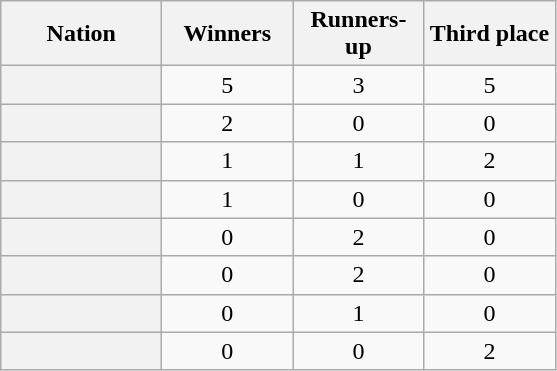<table class="wikitable plainrowheaders sortable">
<tr>
<th scope="col" width=100>Nation</th>
<th scope="col" width=80>Winners</th>
<th scope="col" width=80>Runners-up</th>
<th scope="col" width=80>Third place</th>
</tr>
<tr>
<th scope="row"></th>
<td align=center>5</td>
<td align=center>3</td>
<td align=center>5</td>
</tr>
<tr>
<th scope="row"></th>
<td align=center>2</td>
<td align=center>0</td>
<td align=center>0</td>
</tr>
<tr>
<th scope="row"></th>
<td align=center>1</td>
<td align=center>1</td>
<td align=center>2</td>
</tr>
<tr>
<th scope="row"></th>
<td align=center>1</td>
<td align=center>0</td>
<td align=center>0</td>
</tr>
<tr>
<th scope="row"></th>
<td align=center>0</td>
<td align=center>2</td>
<td align=center>0</td>
</tr>
<tr>
<th scope="row"></th>
<td align=center>0</td>
<td align=center>2</td>
<td align=center>0</td>
</tr>
<tr>
<th scope="row"></th>
<td align=center>0</td>
<td align=center>1</td>
<td align=center>0</td>
</tr>
<tr>
<th scope="row"></th>
<td align=center>0</td>
<td align=center>0</td>
<td align=center>2</td>
</tr>
</table>
